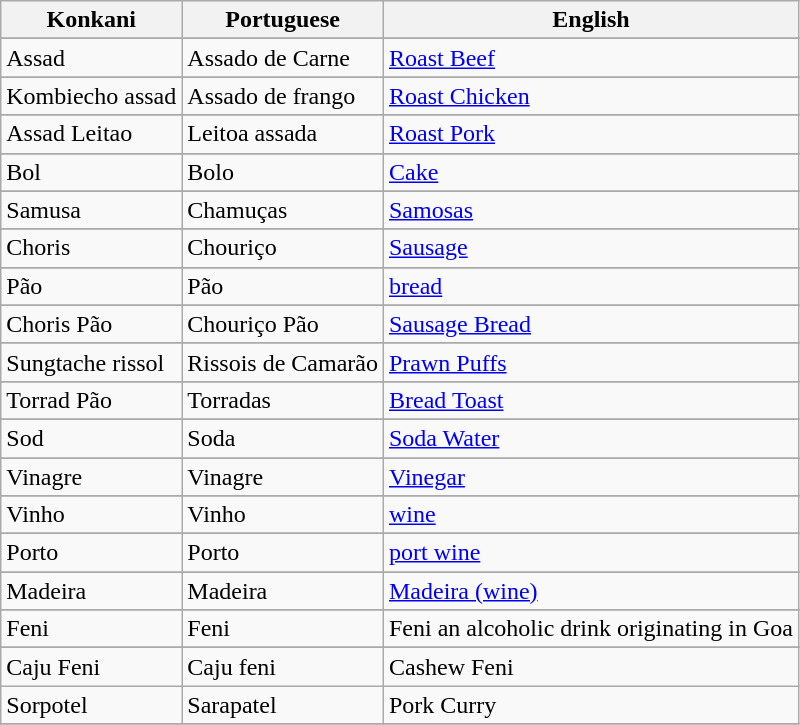<table class="wikitable sortable">
<tr>
<th>Konkani</th>
<th>Portuguese</th>
<th>English</th>
</tr>
<tr>
</tr>
<tr>
<td>Assad</td>
<td>Assado de Carne</td>
<td><a href='#'>Roast Beef</a></td>
</tr>
<tr>
</tr>
<tr>
<td>Kombiecho assad</td>
<td>Assado de frango</td>
<td><a href='#'>Roast Chicken</a></td>
</tr>
<tr>
</tr>
<tr>
<td>Assad Leitao</td>
<td>Leitoa assada</td>
<td><a href='#'>Roast Pork</a></td>
</tr>
<tr>
</tr>
<tr>
<td>Bol</td>
<td>Bolo</td>
<td><a href='#'>Cake</a></td>
</tr>
<tr>
</tr>
<tr>
<td>Samusa</td>
<td>Chamuças</td>
<td><a href='#'>Samosas</a></td>
</tr>
<tr>
</tr>
<tr>
<td>Choris</td>
<td>Chouriço</td>
<td><a href='#'>Sausage</a></td>
</tr>
<tr>
</tr>
<tr>
<td>Pão</td>
<td>Pão</td>
<td><a href='#'>bread</a></td>
</tr>
<tr>
</tr>
<tr>
<td>Choris Pão</td>
<td>Chouriço Pão</td>
<td><a href='#'>Sausage Bread</a></td>
</tr>
<tr>
</tr>
<tr>
<td>Sungtache rissol</td>
<td>Rissois de Camarão</td>
<td><a href='#'>Prawn Puffs</a></td>
</tr>
<tr>
</tr>
<tr>
<td>Torrad Pão</td>
<td>Torradas</td>
<td><a href='#'>Bread Toast</a></td>
</tr>
<tr>
</tr>
<tr>
<td>Sod</td>
<td>Soda</td>
<td><a href='#'>Soda Water</a></td>
</tr>
<tr>
</tr>
<tr>
<td>Vinagre</td>
<td>Vinagre</td>
<td><a href='#'>Vinegar</a></td>
</tr>
<tr>
</tr>
<tr>
<td>Vinho</td>
<td>Vinho</td>
<td><a href='#'>wine</a></td>
</tr>
<tr>
</tr>
<tr>
<td>Porto</td>
<td>Porto</td>
<td><a href='#'>port wine</a></td>
</tr>
<tr>
</tr>
<tr>
<td>Madeira</td>
<td>Madeira</td>
<td><a href='#'>Madeira (wine)</a></td>
</tr>
<tr>
</tr>
<tr>
</tr>
<tr>
<td>Feni</td>
<td>Feni</td>
<td>Feni an alcoholic drink originating in Goa</td>
</tr>
<tr>
</tr>
<tr>
<td>Caju Feni</td>
<td>Caju feni</td>
<td>Cashew Feni</td>
</tr>
<tr>
<td>Sorpotel</td>
<td>Sarapatel</td>
<td>Pork Curry</td>
</tr>
<tr>
</tr>
</table>
